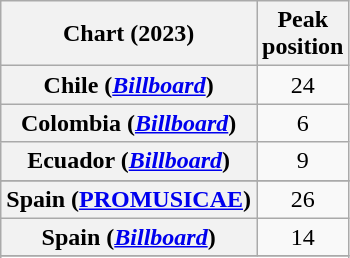<table class="wikitable sortable plainrowheaders" style="text-align:center">
<tr>
<th scope="col">Chart (2023)</th>
<th scope="col">Peak<br>position</th>
</tr>
<tr>
<th scope="row">Chile (<em><a href='#'>Billboard</a></em>)</th>
<td>24</td>
</tr>
<tr>
<th scope="row">Colombia (<em><a href='#'>Billboard</a></em>)</th>
<td>6</td>
</tr>
<tr>
<th scope="row">Ecuador (<em><a href='#'>Billboard</a></em>)</th>
<td>9</td>
</tr>
<tr>
</tr>
<tr>
<th scope="row">Spain (<a href='#'>PROMUSICAE</a>)</th>
<td>26</td>
</tr>
<tr>
<th scope="row">Spain (<em><a href='#'>Billboard</a></em>)</th>
<td>14</td>
</tr>
<tr>
</tr>
<tr>
</tr>
</table>
